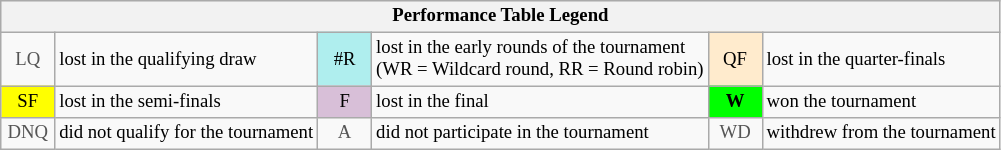<table class="wikitable" style="font-size:78%;">
<tr style="background:#efefef;">
<th colspan="6">Performance Table Legend</th>
</tr>
<tr>
<td align="center" style="color:#555555;" width="30">LQ</td>
<td>lost in the qualifying draw</td>
<td align="center" style="background:#afeeee;">#R</td>
<td>lost in the early rounds of the tournament<br>(WR = Wildcard round, RR = Round robin)</td>
<td align="center" style="background:#ffebcd;">QF</td>
<td>lost in the quarter-finals</td>
</tr>
<tr>
<td align="center" style="background:yellow;">SF</td>
<td>lost in the semi-finals</td>
<td align="center" style="background:#D8BFD8;">F</td>
<td>lost in the final</td>
<td align="center" style="background:#00ff00;"><strong>W</strong></td>
<td>won the tournament</td>
</tr>
<tr>
<td align="center" style="color:#555555;" width="30">DNQ</td>
<td>did not qualify for the tournament</td>
<td align="center" style="color:#555555;" width="30">A</td>
<td>did not participate in the tournament</td>
<td align="center" style="color:#555555;" width="30">WD</td>
<td>withdrew from the tournament</td>
</tr>
</table>
